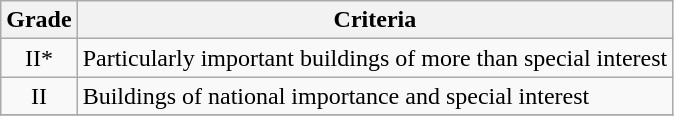<table class="wikitable" border="1">
<tr>
<th>Grade</th>
<th>Criteria</th>
</tr>
<tr>
<td align="center" >II*</td>
<td>Particularly important buildings of more than special interest</td>
</tr>
<tr>
<td align="center" >II</td>
<td>Buildings of national importance and special interest</td>
</tr>
<tr>
</tr>
</table>
